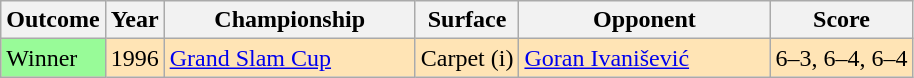<table class="sortable wikitable">
<tr>
<th>Outcome</th>
<th>Year</th>
<th width=160>Championship</th>
<th>Surface</th>
<th width=160>Opponent</th>
<th class="unsortable">Score</th>
</tr>
<tr bgcolor=moccasin>
<td bgcolor=98FB98>Winner</td>
<td>1996</td>
<td><a href='#'>Grand Slam Cup</a></td>
<td>Carpet (i)</td>
<td> <a href='#'>Goran Ivanišević</a></td>
<td>6–3, 6–4, 6–4</td>
</tr>
</table>
